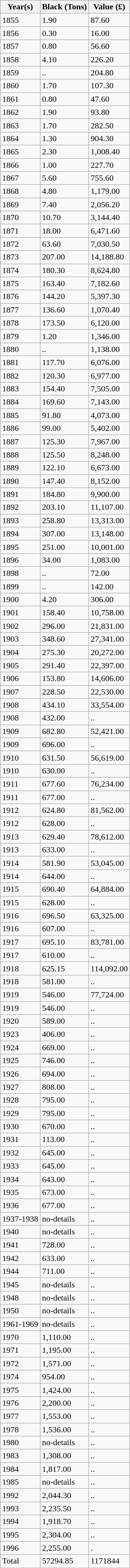<table class="wikitable sortable mw-collapsible mw-collapsed">
<tr>
<th>Year(s)</th>
<th>Black (Tons)</th>
<th>Value (£)</th>
</tr>
<tr>
<td>1855</td>
<td>1.90</td>
<td>87.60</td>
</tr>
<tr>
<td>1856</td>
<td>0.30</td>
<td>16.00</td>
</tr>
<tr>
<td>1857</td>
<td>0.80</td>
<td>56.60</td>
</tr>
<tr>
<td>1858</td>
<td>4.10</td>
<td>226.20</td>
</tr>
<tr>
<td>1859</td>
<td>..</td>
<td>204.80</td>
</tr>
<tr>
<td>1860</td>
<td>1.70</td>
<td>107.30</td>
</tr>
<tr>
<td>1861</td>
<td>0.80</td>
<td>47.60</td>
</tr>
<tr>
<td>1862</td>
<td>1.90</td>
<td>93.80</td>
</tr>
<tr>
<td>1863</td>
<td>1.70</td>
<td>282.50</td>
</tr>
<tr>
<td>1864</td>
<td>1.30</td>
<td>904.30</td>
</tr>
<tr>
<td>1865</td>
<td>2.30</td>
<td>1,008.40</td>
</tr>
<tr>
<td>1866</td>
<td>1.00</td>
<td>227.70</td>
</tr>
<tr>
<td>1867</td>
<td>5.60</td>
<td>755.60</td>
</tr>
<tr>
<td>1868</td>
<td>4.80</td>
<td>1,179.00</td>
</tr>
<tr>
<td>1869</td>
<td>7.40</td>
<td>2,056.20</td>
</tr>
<tr>
<td>1870</td>
<td>10.70</td>
<td>3,144.40</td>
</tr>
<tr>
<td>1871</td>
<td>18.00</td>
<td>6,471.60</td>
</tr>
<tr>
<td>1872</td>
<td>63.60</td>
<td>7,030.50</td>
</tr>
<tr>
<td>1873</td>
<td>207.00</td>
<td>14,188.80</td>
</tr>
<tr>
<td>1874</td>
<td>180.30</td>
<td>8,624.80</td>
</tr>
<tr>
<td>1875</td>
<td>163.40</td>
<td>7,182.60</td>
</tr>
<tr>
<td>1876</td>
<td>144.20</td>
<td>5,397.30</td>
</tr>
<tr>
<td>1877</td>
<td>136.60</td>
<td>1,070.40</td>
</tr>
<tr>
<td>1878</td>
<td>173.50</td>
<td>6,120.00</td>
</tr>
<tr>
<td>1879</td>
<td>1.20</td>
<td>1,346.00</td>
</tr>
<tr>
<td>1880</td>
<td>..</td>
<td>1,138.00</td>
</tr>
<tr>
<td>1881</td>
<td>117.70</td>
<td>6,076.00</td>
</tr>
<tr>
<td>1882</td>
<td>120.30</td>
<td>6,977.00</td>
</tr>
<tr>
<td>1883</td>
<td>154.40</td>
<td>7,505.00</td>
</tr>
<tr>
<td>1884</td>
<td>169.60</td>
<td>7,143.00</td>
</tr>
<tr>
<td>1885</td>
<td>91.80</td>
<td>4,073.00</td>
</tr>
<tr>
<td>1886</td>
<td>99.00</td>
<td>5,402.00</td>
</tr>
<tr>
<td>1887</td>
<td>125.30</td>
<td>7,967.00</td>
</tr>
<tr>
<td>1888</td>
<td>125.50</td>
<td>8,248.00</td>
</tr>
<tr>
<td>1889</td>
<td>122.10</td>
<td>6,673.00</td>
</tr>
<tr>
<td>1890</td>
<td>147.40</td>
<td>8,152.00</td>
</tr>
<tr>
<td>1891</td>
<td>184.80</td>
<td>9,900.00</td>
</tr>
<tr>
<td>1892</td>
<td>203.10</td>
<td>11,107.00</td>
</tr>
<tr>
<td>1893</td>
<td>258.80</td>
<td>13,313.00</td>
</tr>
<tr>
<td>1894</td>
<td>307.00</td>
<td>13,148.00</td>
</tr>
<tr>
<td>1895</td>
<td>251.00</td>
<td>10,001.00</td>
</tr>
<tr>
<td>1896</td>
<td>34.00</td>
<td>1,083.00</td>
</tr>
<tr>
<td>1898</td>
<td>..</td>
<td>72.00</td>
</tr>
<tr>
<td>1899</td>
<td>..</td>
<td>142.00</td>
</tr>
<tr>
<td>1900</td>
<td>4.20</td>
<td>306.00</td>
</tr>
<tr>
<td>1901</td>
<td>158.40</td>
<td>10,758.00</td>
</tr>
<tr>
<td>1902</td>
<td>296.00</td>
<td>21,831.00</td>
</tr>
<tr>
<td>1903</td>
<td>348.60</td>
<td>27,341.00</td>
</tr>
<tr>
<td>1904</td>
<td>275.30</td>
<td>20,272.00</td>
</tr>
<tr>
<td>1905</td>
<td>291.40</td>
<td>22,397.00</td>
</tr>
<tr>
<td>1906</td>
<td>153.80</td>
<td>14,606.00</td>
</tr>
<tr>
<td>1907</td>
<td>228.50</td>
<td>22,530.00</td>
</tr>
<tr>
<td>1908</td>
<td>434.10</td>
<td>33,554.00</td>
</tr>
<tr>
<td>1908</td>
<td>432.00</td>
<td>..</td>
</tr>
<tr>
<td>1909</td>
<td>682.80</td>
<td>52,421.00</td>
</tr>
<tr>
<td>1909</td>
<td>696.00</td>
<td>..</td>
</tr>
<tr>
<td>1910</td>
<td>631.50</td>
<td>56,619.00</td>
</tr>
<tr>
<td>1910</td>
<td>630.00</td>
<td>..</td>
</tr>
<tr>
<td>1911</td>
<td>677.60</td>
<td>76,234.00</td>
</tr>
<tr>
<td>1911</td>
<td>677.00</td>
<td>..</td>
</tr>
<tr>
<td>1912</td>
<td>624.80</td>
<td>81,562.00</td>
</tr>
<tr>
<td>1912</td>
<td>628.00</td>
<td>..</td>
</tr>
<tr>
<td>1913</td>
<td>629.40</td>
<td>78,612.00</td>
</tr>
<tr>
<td>1913</td>
<td>633.00</td>
<td>..</td>
</tr>
<tr>
<td>1914</td>
<td>581.90</td>
<td>53,045.00</td>
</tr>
<tr>
<td>1914</td>
<td>644.00</td>
<td>..</td>
</tr>
<tr>
<td>1915</td>
<td>690.40</td>
<td>64,884.00</td>
</tr>
<tr>
<td>1915</td>
<td>628.00</td>
<td>..</td>
</tr>
<tr>
<td>1916</td>
<td>696.50</td>
<td>63,325.00</td>
</tr>
<tr>
<td>1916</td>
<td>607.00</td>
<td>..</td>
</tr>
<tr>
<td>1917</td>
<td>695.10</td>
<td>83,781.00</td>
</tr>
<tr>
<td>1917</td>
<td>610.00</td>
<td>..</td>
</tr>
<tr>
<td>1918</td>
<td>625.15</td>
<td>114,092.00</td>
</tr>
<tr>
<td>1918</td>
<td>581.00</td>
<td>..</td>
</tr>
<tr>
<td>1919</td>
<td>546.00</td>
<td>77,724.00</td>
</tr>
<tr>
<td>1919</td>
<td>546.00</td>
<td>..</td>
</tr>
<tr>
<td>1920</td>
<td>589.00</td>
<td>..</td>
</tr>
<tr>
<td>1923</td>
<td>406.00</td>
<td>..</td>
</tr>
<tr>
<td>1924</td>
<td>669.00</td>
<td>..</td>
</tr>
<tr>
<td>1925</td>
<td>746.00</td>
<td>..</td>
</tr>
<tr>
<td>1926</td>
<td>694.00</td>
<td>..</td>
</tr>
<tr>
<td>1927</td>
<td>808.00</td>
<td>..</td>
</tr>
<tr>
<td>1928</td>
<td>795.00</td>
<td>..</td>
</tr>
<tr>
<td>1929</td>
<td>795.00</td>
<td>..</td>
</tr>
<tr>
<td>1930</td>
<td>670.00</td>
<td>..</td>
</tr>
<tr>
<td>1931</td>
<td>113.00</td>
<td>..</td>
</tr>
<tr>
<td>1932</td>
<td>645.00</td>
<td>..</td>
</tr>
<tr>
<td>1933</td>
<td>645.00</td>
<td>..</td>
</tr>
<tr>
<td>1934</td>
<td>643.00</td>
<td>..</td>
</tr>
<tr>
<td>1935</td>
<td>673.00</td>
<td>..</td>
</tr>
<tr>
<td>1936</td>
<td>677.00</td>
<td>..</td>
</tr>
<tr>
<td>1937-1938</td>
<td>no-details</td>
<td>..</td>
</tr>
<tr>
<td>1940</td>
<td>no-details</td>
<td>..</td>
</tr>
<tr>
<td>1941</td>
<td>728.00</td>
<td>..</td>
</tr>
<tr>
<td>1942</td>
<td>633.00</td>
<td>..</td>
</tr>
<tr>
<td>1944</td>
<td>711.00</td>
<td>..</td>
</tr>
<tr>
<td>1945</td>
<td>no-details</td>
<td>..</td>
</tr>
<tr>
<td>1948</td>
<td>no-details</td>
<td>..</td>
</tr>
<tr>
<td>1950</td>
<td>no-details</td>
<td>..</td>
</tr>
<tr>
<td>1961-1969</td>
<td>no-details</td>
<td>..</td>
</tr>
<tr>
<td>1970</td>
<td>1,110.00</td>
<td>..</td>
</tr>
<tr>
<td>1971</td>
<td>1,195.00</td>
<td>..</td>
</tr>
<tr>
<td>1972</td>
<td>1,571.00</td>
<td>..</td>
</tr>
<tr>
<td>1974</td>
<td>954.00</td>
<td>..</td>
</tr>
<tr>
<td>1975</td>
<td>1,424.00</td>
<td>..</td>
</tr>
<tr>
<td>1976</td>
<td>2,200.00</td>
<td>..</td>
</tr>
<tr>
<td>1977</td>
<td>1,553.00</td>
<td>..</td>
</tr>
<tr>
<td>1978</td>
<td>1,536.00</td>
<td>..</td>
</tr>
<tr>
<td>1980</td>
<td>no-details</td>
<td>..</td>
</tr>
<tr>
<td>1983</td>
<td>1,308.00</td>
<td>..</td>
</tr>
<tr>
<td>1984</td>
<td>1,817.00</td>
<td>..</td>
</tr>
<tr>
<td>1985</td>
<td>no-details</td>
<td>..</td>
</tr>
<tr>
<td>1992</td>
<td>2,044.30</td>
<td>..</td>
</tr>
<tr>
<td>1993</td>
<td>2,235.50</td>
<td>..</td>
</tr>
<tr>
<td>1994</td>
<td>1,918.70</td>
<td>..</td>
</tr>
<tr>
<td>1995</td>
<td>2,304.00</td>
<td>..</td>
</tr>
<tr>
<td>1996</td>
<td>2,255.00</td>
<td>.</td>
</tr>
<tr>
<td>Total</td>
<td>57294.85</td>
<td>1171844</td>
</tr>
</table>
